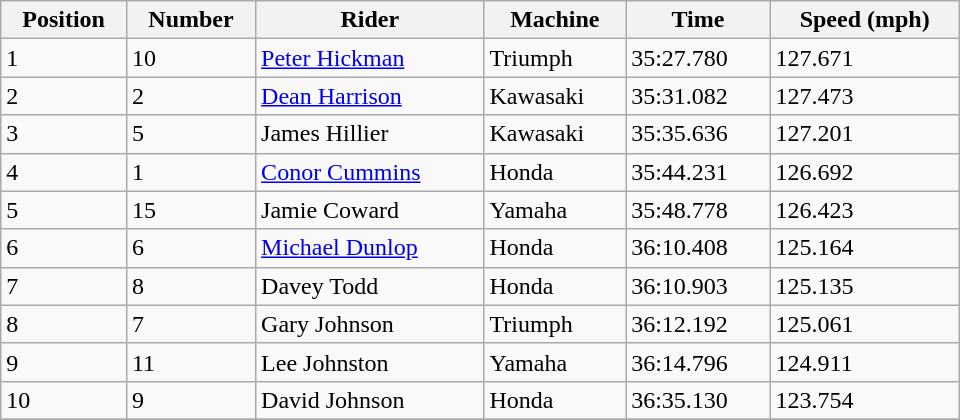<table class="wikitable"  style="width:40em;margin-bottom:0;">
<tr>
<th>Position</th>
<th>Number</th>
<th>Rider</th>
<th>Machine</th>
<th>Time</th>
<th>Speed (mph)</th>
</tr>
<tr>
<td>1</td>
<td>10</td>
<td> <a href='#'>Peter Hickman</a></td>
<td>Triumph</td>
<td>35:27.780</td>
<td>127.671</td>
</tr>
<tr>
<td>2</td>
<td>2</td>
<td> <a href='#'>Dean Harrison</a></td>
<td>Kawasaki</td>
<td>35:31.082</td>
<td>127.473</td>
</tr>
<tr>
<td>3</td>
<td>5</td>
<td> James Hillier</td>
<td>Kawasaki</td>
<td>35:35.636</td>
<td>127.201</td>
</tr>
<tr>
<td>4</td>
<td>1</td>
<td> <a href='#'>Conor Cummins</a></td>
<td>Honda</td>
<td>35:44.231</td>
<td>126.692</td>
</tr>
<tr>
<td>5</td>
<td>15</td>
<td> Jamie Coward</td>
<td>Yamaha</td>
<td>35:48.778</td>
<td>126.423</td>
</tr>
<tr>
<td>6</td>
<td>6</td>
<td> <a href='#'>Michael Dunlop</a></td>
<td>Honda</td>
<td>36:10.408</td>
<td>125.164</td>
</tr>
<tr>
<td>7</td>
<td>8</td>
<td> Davey Todd</td>
<td>Honda</td>
<td>36:10.903</td>
<td>125.135</td>
</tr>
<tr>
<td>8</td>
<td>7</td>
<td> Gary Johnson</td>
<td>Triumph</td>
<td>36:12.192</td>
<td>125.061</td>
</tr>
<tr>
<td>9</td>
<td>11</td>
<td> Lee Johnston</td>
<td>Yamaha</td>
<td>36:14.796</td>
<td>124.911</td>
</tr>
<tr>
<td>10</td>
<td>9</td>
<td> David Johnson</td>
<td>Honda</td>
<td>36:35.130</td>
<td>123.754</td>
</tr>
<tr>
</tr>
</table>
